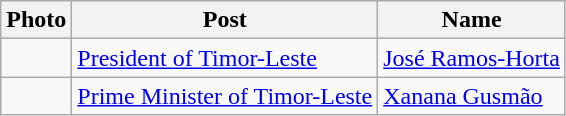<table class="wikitable">
<tr>
<th>Photo</th>
<th>Post</th>
<th>Name</th>
</tr>
<tr>
<td></td>
<td><a href='#'>President of Timor-Leste</a></td>
<td><a href='#'>José Ramos-Horta</a></td>
</tr>
<tr>
<td></td>
<td><a href='#'>Prime Minister of Timor-Leste</a></td>
<td><a href='#'>Xanana Gusmão</a></td>
</tr>
</table>
